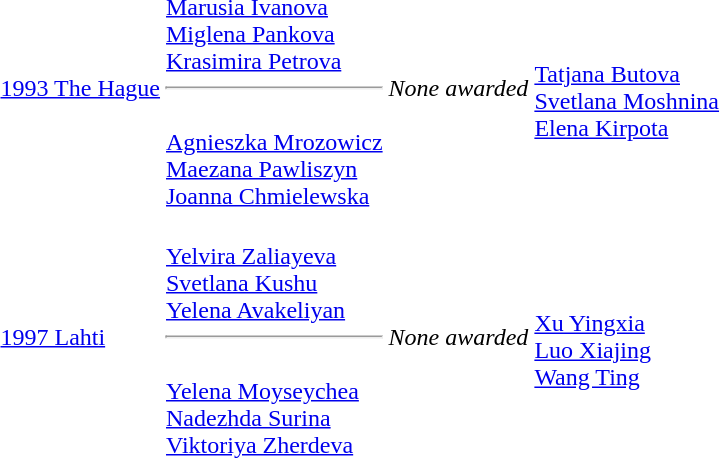<table>
<tr>
<td><a href='#'>1993 The Hague</a></td>
<td><br><a href='#'>Marusia Ivanova</a><br><a href='#'>Miglena Pankova</a><br><a href='#'>Krasimira Petrova</a><hr><br><a href='#'>Agnieszka Mrozowicz</a> <br><a href='#'>Maezana Pawliszyn</a><br><a href='#'>Joanna Chmielewska</a></td>
<td><em>None awarded</em></td>
<td><br><a href='#'>Tatjana Butova</a><br><a href='#'>Svetlana Moshnina</a><br><a href='#'>Elena Kirpota</a></td>
</tr>
<tr>
<td><a href='#'>1997 Lahti</a></td>
<td><br><a href='#'>Yelvira Zaliayeva</a><br><a href='#'>Svetlana Kushu</a><br><a href='#'>Yelena Avakeliyan</a><hr><br><a href='#'>Yelena Moyseychea</a><br><a href='#'>Nadezhda Surina</a><br><a href='#'>Viktoriya Zherdeva</a></td>
<td><em>None awarded</em></td>
<td><br><a href='#'>Xu Yingxia</a><br><a href='#'>Luo Xiajing</a><br><a href='#'>Wang Ting</a></td>
</tr>
</table>
